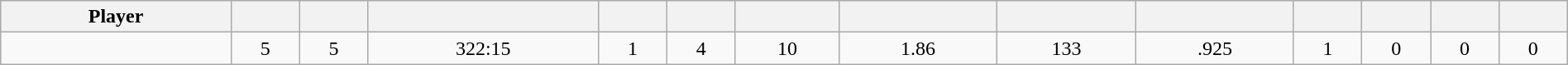<table class="wikitable sortable" style="width:100%; text-align:center;">
<tr>
<th>Player</th>
<th></th>
<th></th>
<th></th>
<th></th>
<th></th>
<th></th>
<th></th>
<th></th>
<th></th>
<th></th>
<th></th>
<th></th>
<th></th>
</tr>
<tr>
<td style=white-space:nowrap></td>
<td>5</td>
<td>5</td>
<td>322:15</td>
<td>1</td>
<td>4</td>
<td>10</td>
<td>1.86</td>
<td>133</td>
<td>.925</td>
<td>1</td>
<td>0</td>
<td>0</td>
<td>0</td>
</tr>
</table>
